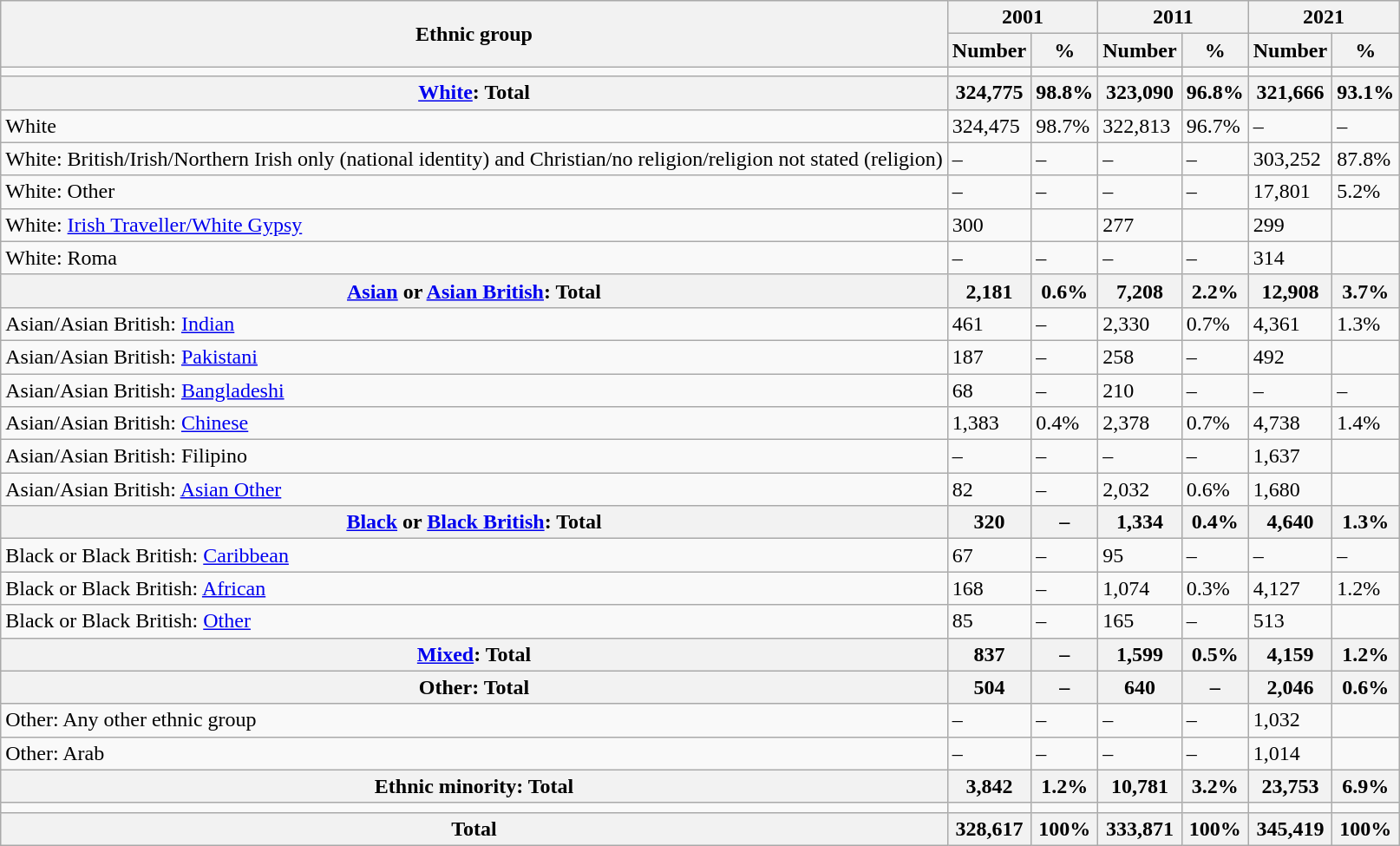<table class="wikitable sortable">
<tr>
<th rowspan="2">Ethnic group</th>
<th colspan="2">2001</th>
<th colspan="2">2011</th>
<th colspan="2">2021</th>
</tr>
<tr>
<th>Number</th>
<th>%</th>
<th>Number</th>
<th>%</th>
<th>Number</th>
<th>%</th>
</tr>
<tr>
<td></td>
<td></td>
<td></td>
<td></td>
<td></td>
<td></td>
<td></td>
</tr>
<tr>
<th><a href='#'>White</a>: Total</th>
<th>324,775</th>
<th>98.8%</th>
<th>323,090</th>
<th>96.8%</th>
<th>321,666</th>
<th>93.1%</th>
</tr>
<tr>
<td>White</td>
<td>324,475</td>
<td>98.7%</td>
<td>322,813</td>
<td>96.7%</td>
<td>–</td>
<td>–</td>
</tr>
<tr>
<td>White: British/Irish/Northern Irish only (national identity) and Christian/no religion/religion not stated (religion)</td>
<td>–</td>
<td>–</td>
<td>–</td>
<td>–</td>
<td>303,252</td>
<td>87.8%</td>
</tr>
<tr>
<td>White: Other</td>
<td>–</td>
<td>–</td>
<td>–</td>
<td>–</td>
<td>17,801</td>
<td>5.2%</td>
</tr>
<tr>
<td>White: <a href='#'>Irish Traveller/White Gypsy</a></td>
<td>300</td>
<td></td>
<td>277</td>
<td></td>
<td>299</td>
<td></td>
</tr>
<tr>
<td>White: Roma</td>
<td>–</td>
<td>–</td>
<td>–</td>
<td>–</td>
<td>314</td>
<td></td>
</tr>
<tr>
<th><a href='#'>Asian</a> or <a href='#'>Asian British</a>: Total</th>
<th>2,181</th>
<th>0.6%</th>
<th>7,208</th>
<th>2.2%</th>
<th>12,908</th>
<th>3.7%</th>
</tr>
<tr>
<td>Asian/Asian British: <a href='#'>Indian</a></td>
<td>461</td>
<td>–</td>
<td>2,330</td>
<td>0.7%</td>
<td>4,361</td>
<td>1.3%</td>
</tr>
<tr>
<td>Asian/Asian British: <a href='#'>Pakistani</a></td>
<td>187</td>
<td>–</td>
<td>258</td>
<td>–</td>
<td>492</td>
<td></td>
</tr>
<tr>
<td>Asian/Asian British: <a href='#'>Bangladeshi</a></td>
<td>68</td>
<td>–</td>
<td>210</td>
<td>–</td>
<td>–</td>
<td>–</td>
</tr>
<tr>
<td>Asian/Asian British: <a href='#'>Chinese</a></td>
<td>1,383</td>
<td>0.4%</td>
<td>2,378</td>
<td>0.7%</td>
<td>4,738</td>
<td>1.4%</td>
</tr>
<tr>
<td>Asian/Asian British: Filipino</td>
<td>–</td>
<td>–</td>
<td>–</td>
<td>–</td>
<td>1,637</td>
<td></td>
</tr>
<tr>
<td>Asian/Asian British: <a href='#'>Asian Other</a></td>
<td>82</td>
<td>–</td>
<td>2,032</td>
<td>0.6%</td>
<td>1,680</td>
<td></td>
</tr>
<tr>
<th><a href='#'>Black</a> or <a href='#'>Black British</a>: Total</th>
<th>320</th>
<th>–</th>
<th>1,334</th>
<th>0.4%</th>
<th>4,640</th>
<th>1.3%</th>
</tr>
<tr>
<td>Black or Black British: <a href='#'>Caribbean</a></td>
<td>67</td>
<td>–</td>
<td>95</td>
<td>–</td>
<td>–</td>
<td>–</td>
</tr>
<tr>
<td>Black or Black British: <a href='#'>African</a></td>
<td>168</td>
<td>–</td>
<td>1,074</td>
<td>0.3%</td>
<td>4,127</td>
<td>1.2%</td>
</tr>
<tr>
<td>Black or Black British: <a href='#'>Other</a></td>
<td>85</td>
<td>–</td>
<td>165</td>
<td>–</td>
<td>513</td>
<td></td>
</tr>
<tr>
<th><a href='#'>Mixed</a>: Total</th>
<th>837</th>
<th>–</th>
<th>1,599</th>
<th>0.5%</th>
<th>4,159</th>
<th>1.2%</th>
</tr>
<tr>
<th>Other: Total</th>
<th>504</th>
<th>–</th>
<th>640</th>
<th>–</th>
<th>2,046</th>
<th>0.6%</th>
</tr>
<tr>
<td>Other: Any other ethnic group</td>
<td>–</td>
<td>–</td>
<td>–</td>
<td>–</td>
<td>1,032</td>
<td></td>
</tr>
<tr>
<td>Other: Arab</td>
<td>–</td>
<td>–</td>
<td>–</td>
<td>–</td>
<td>1,014</td>
<td></td>
</tr>
<tr>
<th>Ethnic minority: Total</th>
<th>3,842</th>
<th>1.2%</th>
<th>10,781</th>
<th>3.2%</th>
<th>23,753</th>
<th>6.9%</th>
</tr>
<tr>
<td></td>
<td></td>
<td></td>
<td></td>
<td></td>
<td></td>
<td></td>
</tr>
<tr>
<th>Total</th>
<th>328,617</th>
<th>100%</th>
<th>333,871</th>
<th>100%</th>
<th>345,419</th>
<th>100%</th>
</tr>
</table>
